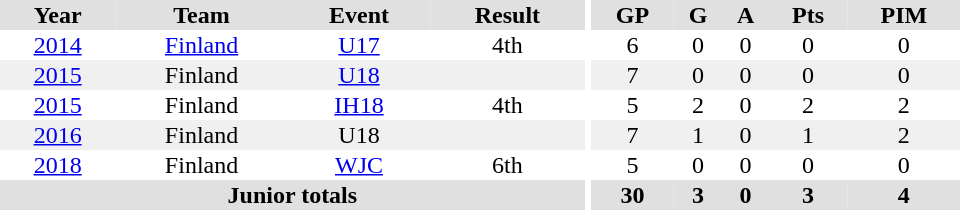<table border="0" cellpadding="1" cellspacing="0" ID="Table3" style="text-align:center; width:40em;">
<tr bgcolor="#e0e0e0">
<th>Year</th>
<th>Team</th>
<th>Event</th>
<th>Result</th>
<th rowspan="99" bgcolor="#ffffff"></th>
<th>GP</th>
<th>G</th>
<th>A</th>
<th>Pts</th>
<th>PIM</th>
</tr>
<tr>
<td><a href='#'>2014</a></td>
<td><a href='#'>Finland</a></td>
<td><a href='#'>U17</a></td>
<td>4th</td>
<td>6</td>
<td>0</td>
<td>0</td>
<td>0</td>
<td>0</td>
</tr>
<tr bgcolor="#f0f0f0">
<td><a href='#'>2015</a></td>
<td>Finland</td>
<td><a href='#'>U18</a></td>
<td></td>
<td>7</td>
<td>0</td>
<td>0</td>
<td>0</td>
<td>0</td>
</tr>
<tr>
<td><a href='#'>2015</a></td>
<td>Finland</td>
<td><a href='#'>IH18</a></td>
<td>4th</td>
<td>5</td>
<td>2</td>
<td>0</td>
<td>2</td>
<td>2</td>
</tr>
<tr bgcolor="#f0f0f0">
<td><a href='#'>2016</a></td>
<td>Finland</td>
<td>U18</td>
<td></td>
<td>7</td>
<td>1</td>
<td>0</td>
<td>1</td>
<td>2</td>
</tr>
<tr>
<td><a href='#'>2018</a></td>
<td>Finland</td>
<td><a href='#'>WJC</a></td>
<td>6th</td>
<td>5</td>
<td>0</td>
<td>0</td>
<td>0</td>
<td>0</td>
</tr>
<tr bgcolor="#e0e0e0">
<th colspan="4">Junior totals</th>
<th>30</th>
<th>3</th>
<th>0</th>
<th>3</th>
<th>4</th>
</tr>
</table>
